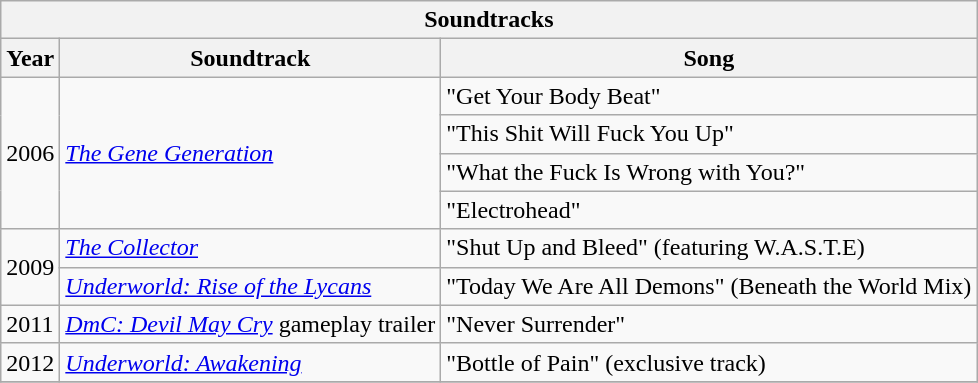<table class="wikitable">
<tr>
<th colspan="3">Soundtracks</th>
</tr>
<tr>
<th>Year</th>
<th>Soundtrack</th>
<th>Song</th>
</tr>
<tr>
<td rowspan="4">2006</td>
<td rowspan="4"><em><a href='#'>The Gene Generation</a></em></td>
<td>"Get Your Body Beat"</td>
</tr>
<tr>
<td>"This Shit Will Fuck You Up"</td>
</tr>
<tr>
<td>"What the Fuck Is Wrong with You?"</td>
</tr>
<tr>
<td>"Electrohead"</td>
</tr>
<tr>
<td rowspan="2">2009</td>
<td><em><a href='#'>The Collector</a></em></td>
<td>"Shut Up and Bleed" (featuring W.A.S.T.E)</td>
</tr>
<tr>
<td><em><a href='#'>Underworld: Rise of the Lycans</a></em></td>
<td>"Today We Are All Demons" (Beneath the World Mix)</td>
</tr>
<tr>
<td>2011</td>
<td><em><a href='#'>DmC: Devil May Cry</a></em> gameplay trailer</td>
<td>"Never Surrender"</td>
</tr>
<tr>
<td>2012</td>
<td><em><a href='#'>Underworld: Awakening</a></em></td>
<td>"Bottle of Pain" (exclusive track)</td>
</tr>
<tr>
</tr>
</table>
